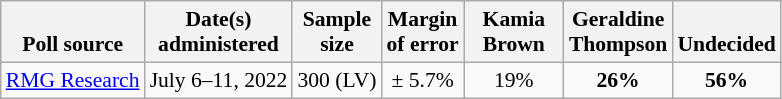<table class="wikitable" style="font-size:90%;text-align:center;">
<tr valign=bottom>
<th>Poll source</th>
<th>Date(s)<br>administered</th>
<th>Sample<br>size</th>
<th>Margin<br>of error</th>
<th style="width:60px;">Kamia<br>Brown</th>
<th style="width:60px;">Geraldine<br>Thompson</th>
<th>Undecided</th>
</tr>
<tr>
<td style="text-align:left;"><a href='#'>RMG Research</a></td>
<td>July 6–11, 2022</td>
<td>300 (LV)</td>
<td>± 5.7%</td>
<td>19%</td>
<td><strong>26%</strong></td>
<td><strong>56%</strong></td>
</tr>
</table>
